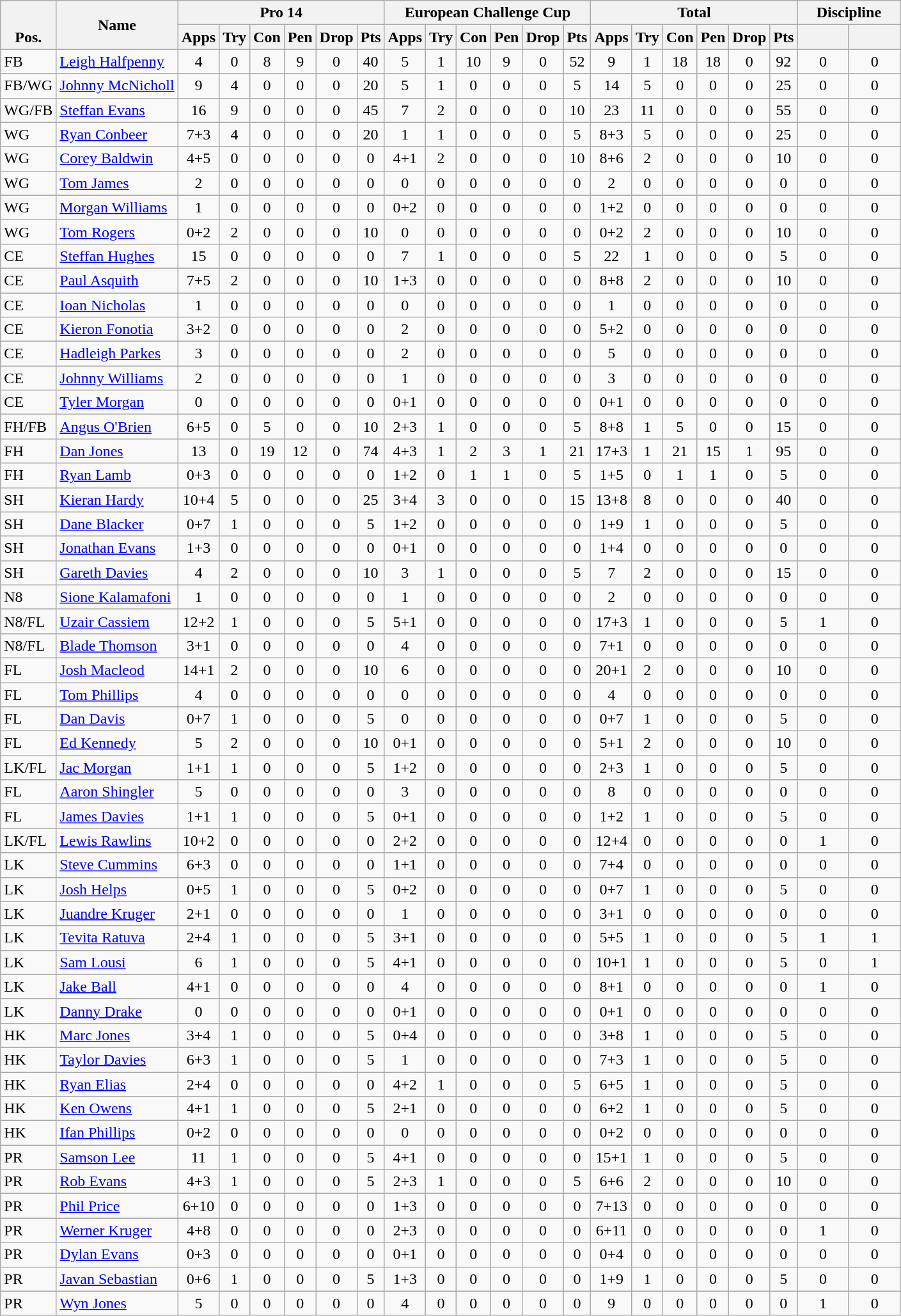<table class="wikitable" style="text-align:center">
<tr>
<th rowspan="2" style="vertical-align:bottom">Pos.</th>
<th rowspan="2">Name</th>
<th colspan="6" style="width:120px">Pro 14</th>
<th colspan="6" style="width:120px">European Challenge Cup</th>
<th colspan="6" style="width:120px">Total</th>
<th colspan="2" style="width:100px">Discipline</th>
</tr>
<tr>
<th width="20">Apps</th>
<th width="20">Try</th>
<th width="20">Con</th>
<th width="20">Pen</th>
<th width="20">Drop</th>
<th width="20">Pts</th>
<th width="20">Apps</th>
<th width="20">Try</th>
<th width="20">Con</th>
<th width="20">Pen</th>
<th width="20">Drop</th>
<th width="20">Pts</th>
<th width="20">Apps</th>
<th width="20">Try</th>
<th width="20">Con</th>
<th width="20">Pen</th>
<th width="20">Drop</th>
<th width="20">Pts</th>
<th></th>
<th></th>
</tr>
<tr>
<td align="left">FB</td>
<td align="left"> <a href='#'>Leigh Halfpenny</a></td>
<td>4</td>
<td>0</td>
<td>8</td>
<td>9</td>
<td>0</td>
<td>40</td>
<td>5</td>
<td>1</td>
<td>10</td>
<td>9</td>
<td>0</td>
<td>52</td>
<td>9</td>
<td>1</td>
<td>18</td>
<td>18</td>
<td>0</td>
<td>92</td>
<td>0</td>
<td>0</td>
</tr>
<tr>
<td align="left">FB/WG</td>
<td align="left"> <a href='#'>Johnny McNicholl</a></td>
<td>9</td>
<td>4</td>
<td>0</td>
<td>0</td>
<td>0</td>
<td>20</td>
<td>5</td>
<td>1</td>
<td>0</td>
<td>0</td>
<td>0</td>
<td>5</td>
<td>14</td>
<td>5</td>
<td>0</td>
<td>0</td>
<td>0</td>
<td>25</td>
<td>0</td>
<td>0</td>
</tr>
<tr>
<td align="left">WG/FB</td>
<td align="left"> <a href='#'>Steffan Evans</a></td>
<td>16</td>
<td>9</td>
<td>0</td>
<td>0</td>
<td>0</td>
<td>45</td>
<td>7</td>
<td>2</td>
<td>0</td>
<td>0</td>
<td>0</td>
<td>10</td>
<td>23</td>
<td>11</td>
<td>0</td>
<td>0</td>
<td>0</td>
<td>55</td>
<td>0</td>
<td>0</td>
</tr>
<tr>
<td align="left">WG</td>
<td align="left"> <a href='#'>Ryan Conbeer</a></td>
<td>7+3</td>
<td>4</td>
<td>0</td>
<td>0</td>
<td>0</td>
<td>20</td>
<td>1</td>
<td>1</td>
<td>0</td>
<td>0</td>
<td>0</td>
<td>5</td>
<td>8+3</td>
<td>5</td>
<td>0</td>
<td>0</td>
<td>0</td>
<td>25</td>
<td>0</td>
<td>0</td>
</tr>
<tr>
<td align="left">WG</td>
<td align="left"> <a href='#'>Corey Baldwin</a></td>
<td>4+5</td>
<td>0</td>
<td>0</td>
<td>0</td>
<td>0</td>
<td>0</td>
<td>4+1</td>
<td>2</td>
<td>0</td>
<td>0</td>
<td>0</td>
<td>10</td>
<td>8+6</td>
<td>2</td>
<td>0</td>
<td>0</td>
<td>0</td>
<td>10</td>
<td>0</td>
<td>0</td>
</tr>
<tr>
<td align="left">WG</td>
<td align="left"> <a href='#'>Tom James</a></td>
<td>2</td>
<td>0</td>
<td>0</td>
<td>0</td>
<td>0</td>
<td>0</td>
<td>0</td>
<td>0</td>
<td>0</td>
<td>0</td>
<td>0</td>
<td>0</td>
<td>2</td>
<td>0</td>
<td>0</td>
<td>0</td>
<td>0</td>
<td>0</td>
<td>0</td>
<td>0</td>
</tr>
<tr>
<td align="left">WG</td>
<td align="left"> <a href='#'>Morgan Williams</a></td>
<td>1</td>
<td>0</td>
<td>0</td>
<td>0</td>
<td>0</td>
<td>0</td>
<td>0+2</td>
<td>0</td>
<td>0</td>
<td>0</td>
<td>0</td>
<td>0</td>
<td>1+2</td>
<td>0</td>
<td>0</td>
<td>0</td>
<td>0</td>
<td>0</td>
<td>0</td>
<td>0</td>
</tr>
<tr>
<td align="left">WG</td>
<td align="left"> <a href='#'>Tom Rogers</a></td>
<td>0+2</td>
<td>2</td>
<td>0</td>
<td>0</td>
<td>0</td>
<td>10</td>
<td>0</td>
<td>0</td>
<td>0</td>
<td>0</td>
<td>0</td>
<td>0</td>
<td>0+2</td>
<td>2</td>
<td>0</td>
<td>0</td>
<td>0</td>
<td>10</td>
<td>0</td>
<td>0</td>
</tr>
<tr>
<td align="left">CE</td>
<td align="left"> <a href='#'>Steffan Hughes</a></td>
<td>15</td>
<td>0</td>
<td>0</td>
<td>0</td>
<td>0</td>
<td>0</td>
<td>7</td>
<td>1</td>
<td>0</td>
<td>0</td>
<td>0</td>
<td>5</td>
<td>22</td>
<td>1</td>
<td>0</td>
<td>0</td>
<td>0</td>
<td>5</td>
<td>0</td>
<td>0</td>
</tr>
<tr>
<td align="left">CE</td>
<td align="left"> <a href='#'>Paul Asquith</a></td>
<td>7+5</td>
<td>2</td>
<td>0</td>
<td>0</td>
<td>0</td>
<td>10</td>
<td>1+3</td>
<td>0</td>
<td>0</td>
<td>0</td>
<td>0</td>
<td>0</td>
<td>8+8</td>
<td>2</td>
<td>0</td>
<td>0</td>
<td>0</td>
<td>10</td>
<td>0</td>
<td>0</td>
</tr>
<tr>
<td align="left">CE</td>
<td align="left"> <a href='#'>Ioan Nicholas</a></td>
<td>1</td>
<td>0</td>
<td>0</td>
<td>0</td>
<td>0</td>
<td>0</td>
<td>0</td>
<td>0</td>
<td>0</td>
<td>0</td>
<td>0</td>
<td>0</td>
<td>1</td>
<td>0</td>
<td>0</td>
<td>0</td>
<td>0</td>
<td>0</td>
<td>0</td>
<td>0</td>
</tr>
<tr>
<td align="left">CE</td>
<td align="left"> <a href='#'>Kieron Fonotia</a></td>
<td>3+2</td>
<td>0</td>
<td>0</td>
<td>0</td>
<td>0</td>
<td>0</td>
<td>2</td>
<td>0</td>
<td>0</td>
<td>0</td>
<td>0</td>
<td>0</td>
<td>5+2</td>
<td>0</td>
<td>0</td>
<td>0</td>
<td>0</td>
<td>0</td>
<td>0</td>
<td>0</td>
</tr>
<tr>
<td align="left">CE</td>
<td align="left"> <a href='#'>Hadleigh Parkes</a></td>
<td>3</td>
<td>0</td>
<td>0</td>
<td>0</td>
<td>0</td>
<td>0</td>
<td>2</td>
<td>0</td>
<td>0</td>
<td>0</td>
<td>0</td>
<td>0</td>
<td>5</td>
<td>0</td>
<td>0</td>
<td>0</td>
<td>0</td>
<td>0</td>
<td>0</td>
<td>0</td>
</tr>
<tr>
<td align="left">CE</td>
<td align="left"> <a href='#'>Johnny Williams</a></td>
<td>2</td>
<td>0</td>
<td>0</td>
<td>0</td>
<td>0</td>
<td>0</td>
<td>1</td>
<td>0</td>
<td>0</td>
<td>0</td>
<td>0</td>
<td>0</td>
<td>3</td>
<td>0</td>
<td>0</td>
<td>0</td>
<td>0</td>
<td>0</td>
<td>0</td>
<td>0</td>
</tr>
<tr>
<td align="left">CE</td>
<td align="left"> <a href='#'>Tyler Morgan</a></td>
<td>0</td>
<td>0</td>
<td>0</td>
<td>0</td>
<td>0</td>
<td>0</td>
<td>0+1</td>
<td>0</td>
<td>0</td>
<td>0</td>
<td>0</td>
<td>0</td>
<td>0+1</td>
<td>0</td>
<td>0</td>
<td>0</td>
<td>0</td>
<td>0</td>
<td>0</td>
<td>0</td>
</tr>
<tr>
<td align="left">FH/FB</td>
<td align="left"> <a href='#'>Angus O'Brien</a></td>
<td>6+5</td>
<td>0</td>
<td>5</td>
<td>0</td>
<td>0</td>
<td>10</td>
<td>2+3</td>
<td>1</td>
<td>0</td>
<td>0</td>
<td>0</td>
<td>5</td>
<td>8+8</td>
<td>1</td>
<td>5</td>
<td>0</td>
<td>0</td>
<td>15</td>
<td>0</td>
<td>0</td>
</tr>
<tr>
<td align="left">FH</td>
<td align="left"> <a href='#'>Dan Jones</a></td>
<td>13</td>
<td>0</td>
<td>19</td>
<td>12</td>
<td>0</td>
<td>74</td>
<td>4+3</td>
<td>1</td>
<td>2</td>
<td>3</td>
<td>1</td>
<td>21</td>
<td>17+3</td>
<td>1</td>
<td>21</td>
<td>15</td>
<td>1</td>
<td>95</td>
<td>0</td>
<td>0</td>
</tr>
<tr>
<td align="left">FH</td>
<td align="left"> <a href='#'>Ryan Lamb</a></td>
<td>0+3</td>
<td>0</td>
<td>0</td>
<td>0</td>
<td>0</td>
<td>0</td>
<td>1+2</td>
<td>0</td>
<td>1</td>
<td>1</td>
<td>0</td>
<td>5</td>
<td>1+5</td>
<td>0</td>
<td>1</td>
<td>1</td>
<td>0</td>
<td>5</td>
<td>0</td>
<td>0</td>
</tr>
<tr>
<td align="left">SH</td>
<td align="left"> <a href='#'>Kieran Hardy</a></td>
<td>10+4</td>
<td>5</td>
<td>0</td>
<td>0</td>
<td>0</td>
<td>25</td>
<td>3+4</td>
<td>3</td>
<td>0</td>
<td>0</td>
<td>0</td>
<td>15</td>
<td>13+8</td>
<td>8</td>
<td>0</td>
<td>0</td>
<td>0</td>
<td>40</td>
<td>0</td>
<td>0</td>
</tr>
<tr>
<td align="left">SH</td>
<td align="left"> <a href='#'>Dane Blacker</a></td>
<td>0+7</td>
<td>1</td>
<td>0</td>
<td>0</td>
<td>0</td>
<td>5</td>
<td>1+2</td>
<td>0</td>
<td>0</td>
<td>0</td>
<td>0</td>
<td>0</td>
<td>1+9</td>
<td>1</td>
<td>0</td>
<td>0</td>
<td>0</td>
<td>5</td>
<td>0</td>
<td>0</td>
</tr>
<tr>
<td align="left">SH</td>
<td align="left"> <a href='#'>Jonathan Evans</a></td>
<td>1+3</td>
<td>0</td>
<td>0</td>
<td>0</td>
<td>0</td>
<td>0</td>
<td>0+1</td>
<td>0</td>
<td>0</td>
<td>0</td>
<td>0</td>
<td>0</td>
<td>1+4</td>
<td>0</td>
<td>0</td>
<td>0</td>
<td>0</td>
<td>0</td>
<td>0</td>
<td>0</td>
</tr>
<tr>
<td align="left">SH</td>
<td align="left"> <a href='#'>Gareth Davies</a></td>
<td>4</td>
<td>2</td>
<td>0</td>
<td>0</td>
<td>0</td>
<td>10</td>
<td>3</td>
<td>1</td>
<td>0</td>
<td>0</td>
<td>0</td>
<td>5</td>
<td>7</td>
<td>2</td>
<td>0</td>
<td>0</td>
<td>0</td>
<td>15</td>
<td>0</td>
<td>0</td>
</tr>
<tr>
<td align="left">N8</td>
<td align="left"> <a href='#'>Sione Kalamafoni</a></td>
<td>1</td>
<td>0</td>
<td>0</td>
<td>0</td>
<td>0</td>
<td>0</td>
<td>1</td>
<td>0</td>
<td>0</td>
<td>0</td>
<td>0</td>
<td>0</td>
<td>2</td>
<td>0</td>
<td>0</td>
<td>0</td>
<td>0</td>
<td>0</td>
<td>0</td>
<td>0</td>
</tr>
<tr>
<td align="left">N8/FL</td>
<td align="left"> <a href='#'>Uzair Cassiem</a></td>
<td>12+2</td>
<td>1</td>
<td>0</td>
<td>0</td>
<td>0</td>
<td>5</td>
<td>5+1</td>
<td>0</td>
<td>0</td>
<td>0</td>
<td>0</td>
<td>0</td>
<td>17+3</td>
<td>1</td>
<td>0</td>
<td>0</td>
<td>0</td>
<td>5</td>
<td>1</td>
<td>0</td>
</tr>
<tr>
<td align="left">N8/FL</td>
<td align="left"> <a href='#'>Blade Thomson</a></td>
<td>3+1</td>
<td>0</td>
<td>0</td>
<td>0</td>
<td>0</td>
<td>0</td>
<td>4</td>
<td>0</td>
<td>0</td>
<td>0</td>
<td>0</td>
<td>0</td>
<td>7+1</td>
<td>0</td>
<td>0</td>
<td>0</td>
<td>0</td>
<td>0</td>
<td>0</td>
<td>0</td>
</tr>
<tr>
<td align="left">FL</td>
<td align="left"> <a href='#'>Josh Macleod</a></td>
<td>14+1</td>
<td>2</td>
<td>0</td>
<td>0</td>
<td>0</td>
<td>10</td>
<td>6</td>
<td>0</td>
<td>0</td>
<td>0</td>
<td>0</td>
<td>0</td>
<td>20+1</td>
<td>2</td>
<td>0</td>
<td>0</td>
<td>0</td>
<td>10</td>
<td>0</td>
<td>0</td>
</tr>
<tr>
<td align="left">FL</td>
<td align="left"> <a href='#'>Tom Phillips</a></td>
<td>4</td>
<td>0</td>
<td>0</td>
<td>0</td>
<td>0</td>
<td>0</td>
<td>0</td>
<td>0</td>
<td>0</td>
<td>0</td>
<td>0</td>
<td>0</td>
<td>4</td>
<td>0</td>
<td>0</td>
<td>0</td>
<td>0</td>
<td>0</td>
<td>0</td>
<td>0</td>
</tr>
<tr>
<td align="left">FL</td>
<td align="left"> <a href='#'>Dan Davis</a></td>
<td>0+7</td>
<td>1</td>
<td>0</td>
<td>0</td>
<td>0</td>
<td>5</td>
<td>0</td>
<td>0</td>
<td>0</td>
<td>0</td>
<td>0</td>
<td>0</td>
<td>0+7</td>
<td>1</td>
<td>0</td>
<td>0</td>
<td>0</td>
<td>5</td>
<td>0</td>
<td>0</td>
</tr>
<tr>
<td align="left">FL</td>
<td align="left"> <a href='#'>Ed Kennedy</a></td>
<td>5</td>
<td>2</td>
<td>0</td>
<td>0</td>
<td>0</td>
<td>10</td>
<td>0+1</td>
<td>0</td>
<td>0</td>
<td>0</td>
<td>0</td>
<td>0</td>
<td>5+1</td>
<td>2</td>
<td>0</td>
<td>0</td>
<td>0</td>
<td>10</td>
<td>0</td>
<td>0</td>
</tr>
<tr>
<td align="left">LK/FL</td>
<td align="left"> <a href='#'>Jac Morgan</a></td>
<td>1+1</td>
<td>1</td>
<td>0</td>
<td>0</td>
<td>0</td>
<td>5</td>
<td>1+2</td>
<td>0</td>
<td>0</td>
<td>0</td>
<td>0</td>
<td>0</td>
<td>2+3</td>
<td>1</td>
<td>0</td>
<td>0</td>
<td>0</td>
<td>5</td>
<td>0</td>
<td>0</td>
</tr>
<tr>
<td align="left">FL</td>
<td align="left"> <a href='#'>Aaron Shingler</a></td>
<td>5</td>
<td>0</td>
<td>0</td>
<td>0</td>
<td>0</td>
<td>0</td>
<td>3</td>
<td>0</td>
<td>0</td>
<td>0</td>
<td>0</td>
<td>0</td>
<td>8</td>
<td>0</td>
<td>0</td>
<td>0</td>
<td>0</td>
<td>0</td>
<td>0</td>
<td>0</td>
</tr>
<tr>
<td align="left">FL</td>
<td align="left"> <a href='#'>James Davies</a></td>
<td>1+1</td>
<td>1</td>
<td>0</td>
<td>0</td>
<td>0</td>
<td>5</td>
<td>0+1</td>
<td>0</td>
<td>0</td>
<td>0</td>
<td>0</td>
<td>0</td>
<td>1+2</td>
<td>1</td>
<td>0</td>
<td>0</td>
<td>0</td>
<td>5</td>
<td>0</td>
<td>0</td>
</tr>
<tr>
<td align="left">LK/FL</td>
<td align="left"> <a href='#'>Lewis Rawlins</a></td>
<td>10+2</td>
<td>0</td>
<td>0</td>
<td>0</td>
<td>0</td>
<td>0</td>
<td>2+2</td>
<td>0</td>
<td>0</td>
<td>0</td>
<td>0</td>
<td>0</td>
<td>12+4</td>
<td>0</td>
<td>0</td>
<td>0</td>
<td>0</td>
<td>0</td>
<td>1</td>
<td>0</td>
</tr>
<tr>
<td align="left">LK</td>
<td align="left"> <a href='#'>Steve Cummins</a></td>
<td>6+3</td>
<td>0</td>
<td>0</td>
<td>0</td>
<td>0</td>
<td>0</td>
<td>1+1</td>
<td>0</td>
<td>0</td>
<td>0</td>
<td>0</td>
<td>0</td>
<td>7+4</td>
<td>0</td>
<td>0</td>
<td>0</td>
<td>0</td>
<td>0</td>
<td>0</td>
<td>0</td>
</tr>
<tr>
<td align="left">LK</td>
<td align="left"> <a href='#'>Josh Helps</a></td>
<td>0+5</td>
<td>1</td>
<td>0</td>
<td>0</td>
<td>0</td>
<td>5</td>
<td>0+2</td>
<td>0</td>
<td>0</td>
<td>0</td>
<td>0</td>
<td>0</td>
<td>0+7</td>
<td>1</td>
<td>0</td>
<td>0</td>
<td>0</td>
<td>5</td>
<td>0</td>
<td>0</td>
</tr>
<tr>
<td align="left">LK</td>
<td align="left"> <a href='#'>Juandre Kruger</a></td>
<td>2+1</td>
<td>0</td>
<td>0</td>
<td>0</td>
<td>0</td>
<td>0</td>
<td>1</td>
<td>0</td>
<td>0</td>
<td>0</td>
<td>0</td>
<td>0</td>
<td>3+1</td>
<td>0</td>
<td>0</td>
<td>0</td>
<td>0</td>
<td>0</td>
<td>0</td>
<td>0</td>
</tr>
<tr>
<td align="left">LK</td>
<td align="left"> <a href='#'>Tevita Ratuva</a></td>
<td>2+4</td>
<td>1</td>
<td>0</td>
<td>0</td>
<td>0</td>
<td>5</td>
<td>3+1</td>
<td>0</td>
<td>0</td>
<td>0</td>
<td>0</td>
<td>0</td>
<td>5+5</td>
<td>1</td>
<td>0</td>
<td>0</td>
<td>0</td>
<td>5</td>
<td>1</td>
<td>1</td>
</tr>
<tr>
<td align="left">LK</td>
<td align="left"> <a href='#'>Sam Lousi</a></td>
<td>6</td>
<td>1</td>
<td>0</td>
<td>0</td>
<td>0</td>
<td>5</td>
<td>4+1</td>
<td>0</td>
<td>0</td>
<td>0</td>
<td>0</td>
<td>0</td>
<td>10+1</td>
<td>1</td>
<td>0</td>
<td>0</td>
<td>0</td>
<td>5</td>
<td>0</td>
<td>1</td>
</tr>
<tr>
<td align="left">LK</td>
<td align="left"> <a href='#'>Jake Ball</a></td>
<td>4+1</td>
<td>0</td>
<td>0</td>
<td>0</td>
<td>0</td>
<td>0</td>
<td>4</td>
<td>0</td>
<td>0</td>
<td>0</td>
<td>0</td>
<td>0</td>
<td>8+1</td>
<td>0</td>
<td>0</td>
<td>0</td>
<td>0</td>
<td>0</td>
<td>1</td>
<td>0</td>
</tr>
<tr>
<td align="left">LK</td>
<td align="left"> <a href='#'>Danny Drake</a></td>
<td>0</td>
<td>0</td>
<td>0</td>
<td>0</td>
<td>0</td>
<td>0</td>
<td>0+1</td>
<td>0</td>
<td>0</td>
<td>0</td>
<td>0</td>
<td>0</td>
<td>0+1</td>
<td>0</td>
<td>0</td>
<td>0</td>
<td>0</td>
<td>0</td>
<td>0</td>
<td>0</td>
</tr>
<tr>
<td align="left">HK</td>
<td align="left"> <a href='#'>Marc Jones</a></td>
<td>3+4</td>
<td>1</td>
<td>0</td>
<td>0</td>
<td>0</td>
<td>5</td>
<td>0+4</td>
<td>0</td>
<td>0</td>
<td>0</td>
<td>0</td>
<td>0</td>
<td>3+8</td>
<td>1</td>
<td>0</td>
<td>0</td>
<td>0</td>
<td>5</td>
<td>0</td>
<td>0</td>
</tr>
<tr>
<td align="left">HK</td>
<td align="left"> <a href='#'>Taylor Davies</a></td>
<td>6+3</td>
<td>1</td>
<td>0</td>
<td>0</td>
<td>0</td>
<td>5</td>
<td>1</td>
<td>0</td>
<td>0</td>
<td>0</td>
<td>0</td>
<td>0</td>
<td>7+3</td>
<td>1</td>
<td>0</td>
<td>0</td>
<td>0</td>
<td>5</td>
<td>0</td>
<td>0</td>
</tr>
<tr>
<td align="left">HK</td>
<td align="left"> <a href='#'>Ryan Elias</a></td>
<td>2+4</td>
<td>0</td>
<td>0</td>
<td>0</td>
<td>0</td>
<td>0</td>
<td>4+2</td>
<td>1</td>
<td>0</td>
<td>0</td>
<td>0</td>
<td>5</td>
<td>6+5</td>
<td>1</td>
<td>0</td>
<td>0</td>
<td>0</td>
<td>5</td>
<td>0</td>
<td>0</td>
</tr>
<tr>
<td align="left">HK</td>
<td align="left"> <a href='#'>Ken Owens</a></td>
<td>4+1</td>
<td>1</td>
<td>0</td>
<td>0</td>
<td>0</td>
<td>5</td>
<td>2+1</td>
<td>0</td>
<td>0</td>
<td>0</td>
<td>0</td>
<td>0</td>
<td>6+2</td>
<td>1</td>
<td>0</td>
<td>0</td>
<td>0</td>
<td>5</td>
<td>0</td>
<td>0</td>
</tr>
<tr>
<td align="left">HK</td>
<td align="left"> <a href='#'>Ifan Phillips</a></td>
<td>0+2</td>
<td>0</td>
<td>0</td>
<td>0</td>
<td>0</td>
<td>0</td>
<td>0</td>
<td>0</td>
<td>0</td>
<td>0</td>
<td>0</td>
<td>0</td>
<td>0+2</td>
<td>0</td>
<td>0</td>
<td>0</td>
<td>0</td>
<td>0</td>
<td>0</td>
<td>0</td>
</tr>
<tr>
<td align="left">PR</td>
<td align="left"> <a href='#'>Samson Lee</a></td>
<td>11</td>
<td>1</td>
<td>0</td>
<td>0</td>
<td>0</td>
<td>5</td>
<td>4+1</td>
<td>0</td>
<td>0</td>
<td>0</td>
<td>0</td>
<td>0</td>
<td>15+1</td>
<td>1</td>
<td>0</td>
<td>0</td>
<td>0</td>
<td>5</td>
<td>0</td>
<td>0</td>
</tr>
<tr>
<td align="left">PR</td>
<td align="left"> <a href='#'>Rob Evans</a></td>
<td>4+3</td>
<td>1</td>
<td>0</td>
<td>0</td>
<td>0</td>
<td>5</td>
<td>2+3</td>
<td>1</td>
<td>0</td>
<td>0</td>
<td>0</td>
<td>5</td>
<td>6+6</td>
<td>2</td>
<td>0</td>
<td>0</td>
<td>0</td>
<td>10</td>
<td>0</td>
<td>0</td>
</tr>
<tr>
<td align="left">PR</td>
<td align="left"> <a href='#'>Phil Price</a></td>
<td>6+10</td>
<td>0</td>
<td>0</td>
<td>0</td>
<td>0</td>
<td>0</td>
<td>1+3</td>
<td>0</td>
<td>0</td>
<td>0</td>
<td>0</td>
<td>0</td>
<td>7+13</td>
<td>0</td>
<td>0</td>
<td>0</td>
<td>0</td>
<td>0</td>
<td>0</td>
<td>0</td>
</tr>
<tr>
<td align="left">PR</td>
<td align="left"> <a href='#'>Werner Kruger</a></td>
<td>4+8</td>
<td>0</td>
<td>0</td>
<td>0</td>
<td>0</td>
<td>0</td>
<td>2+3</td>
<td>0</td>
<td>0</td>
<td>0</td>
<td>0</td>
<td>0</td>
<td>6+11</td>
<td>0</td>
<td>0</td>
<td>0</td>
<td>0</td>
<td>0</td>
<td>1</td>
<td>0</td>
</tr>
<tr>
<td align="left">PR</td>
<td align="left"> <a href='#'>Dylan Evans</a></td>
<td>0+3</td>
<td>0</td>
<td>0</td>
<td>0</td>
<td>0</td>
<td>0</td>
<td>0+1</td>
<td>0</td>
<td>0</td>
<td>0</td>
<td>0</td>
<td>0</td>
<td>0+4</td>
<td>0</td>
<td>0</td>
<td>0</td>
<td>0</td>
<td>0</td>
<td>0</td>
<td>0</td>
</tr>
<tr>
<td align="left">PR</td>
<td align="left"> <a href='#'>Javan Sebastian</a></td>
<td>0+6</td>
<td>1</td>
<td>0</td>
<td>0</td>
<td>0</td>
<td>5</td>
<td>1+3</td>
<td>0</td>
<td>0</td>
<td>0</td>
<td>0</td>
<td>0</td>
<td>1+9</td>
<td>1</td>
<td>0</td>
<td>0</td>
<td>0</td>
<td>5</td>
<td>0</td>
<td>0</td>
</tr>
<tr>
<td align="left">PR</td>
<td align="left"> <a href='#'>Wyn Jones</a></td>
<td>5</td>
<td>0</td>
<td>0</td>
<td>0</td>
<td>0</td>
<td>0</td>
<td>4</td>
<td>0</td>
<td>0</td>
<td>0</td>
<td>0</td>
<td>0</td>
<td>9</td>
<td>0</td>
<td>0</td>
<td>0</td>
<td>0</td>
<td>0</td>
<td>1</td>
<td>0</td>
</tr>
</table>
